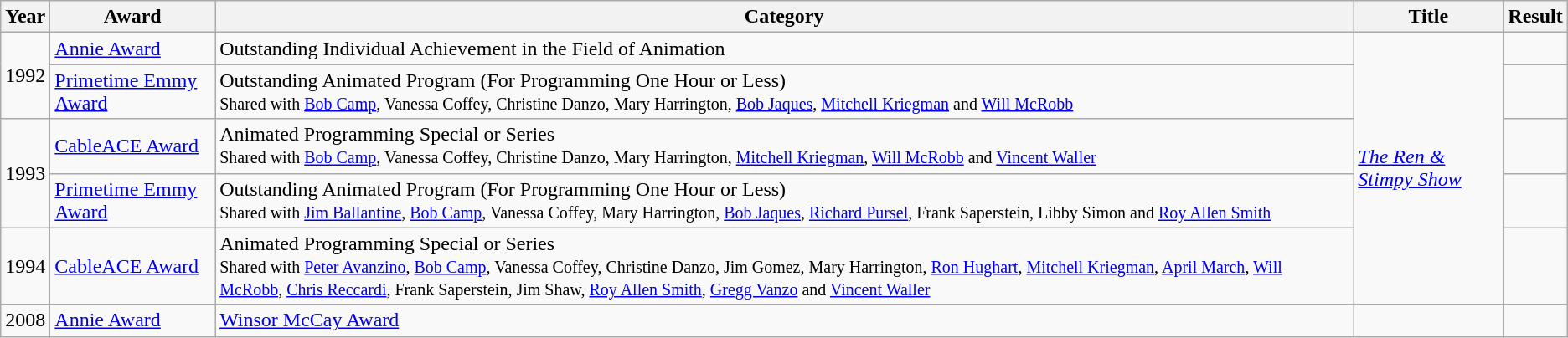<table class="wikitable">
<tr>
<th>Year</th>
<th>Award</th>
<th>Category</th>
<th>Title</th>
<th>Result</th>
</tr>
<tr>
<td rowspan="2">1992</td>
<td><a href='#'>Annie Award</a></td>
<td>Outstanding Individual Achievement in the Field of Animation</td>
<td rowspan="5"><em><a href='#'>The Ren & Stimpy Show</a></em></td>
<td></td>
</tr>
<tr>
<td><a href='#'>Primetime Emmy Award</a></td>
<td>Outstanding Animated Program (For Programming One Hour or Less)<br><small>Shared with <a href='#'>Bob Camp</a>, Vanessa Coffey, Christine Danzo, Mary Harrington, <a href='#'>Bob Jaques</a>, <a href='#'>Mitchell Kriegman</a> and <a href='#'>Will McRobb</a></small></td>
<td></td>
</tr>
<tr>
<td rowspan="2">1993</td>
<td><a href='#'>CableACE Award</a></td>
<td>Animated Programming Special or Series<br><small>Shared with <a href='#'>Bob Camp</a>, Vanessa Coffey, Christine Danzo, Mary Harrington, <a href='#'>Mitchell Kriegman</a>, <a href='#'>Will McRobb</a> and <a href='#'>Vincent Waller</a></small></td>
<td></td>
</tr>
<tr>
<td><a href='#'>Primetime Emmy Award</a></td>
<td>Outstanding Animated Program (For Programming One Hour or Less)<br><small>Shared with <a href='#'>Jim Ballantine</a>, <a href='#'>Bob Camp</a>, Vanessa Coffey, Mary Harrington, <a href='#'>Bob Jaques</a>, <a href='#'>Richard Pursel</a>, Frank Saperstein, Libby Simon and <a href='#'>Roy Allen Smith</a></small></td>
<td></td>
</tr>
<tr>
<td>1994</td>
<td><a href='#'>CableACE Award</a></td>
<td>Animated Programming Special or Series<br><small>Shared with <a href='#'>Peter Avanzino</a>, <a href='#'>Bob Camp</a>, Vanessa Coffey, Christine Danzo, Jim Gomez, Mary Harrington, <a href='#'>Ron Hughart</a>, <a href='#'>Mitchell Kriegman</a>, <a href='#'>April March</a>, <a href='#'>Will McRobb</a>, <a href='#'>Chris Reccardi</a>, Frank Saperstein, Jim Shaw, <a href='#'>Roy Allen Smith</a>, <a href='#'>Gregg Vanzo</a> and <a href='#'>Vincent Waller</a></small></td>
<td></td>
</tr>
<tr>
<td>2008</td>
<td><a href='#'>Annie Award</a></td>
<td><a href='#'>Winsor McCay Award</a></td>
<td></td>
<td></td>
</tr>
</table>
